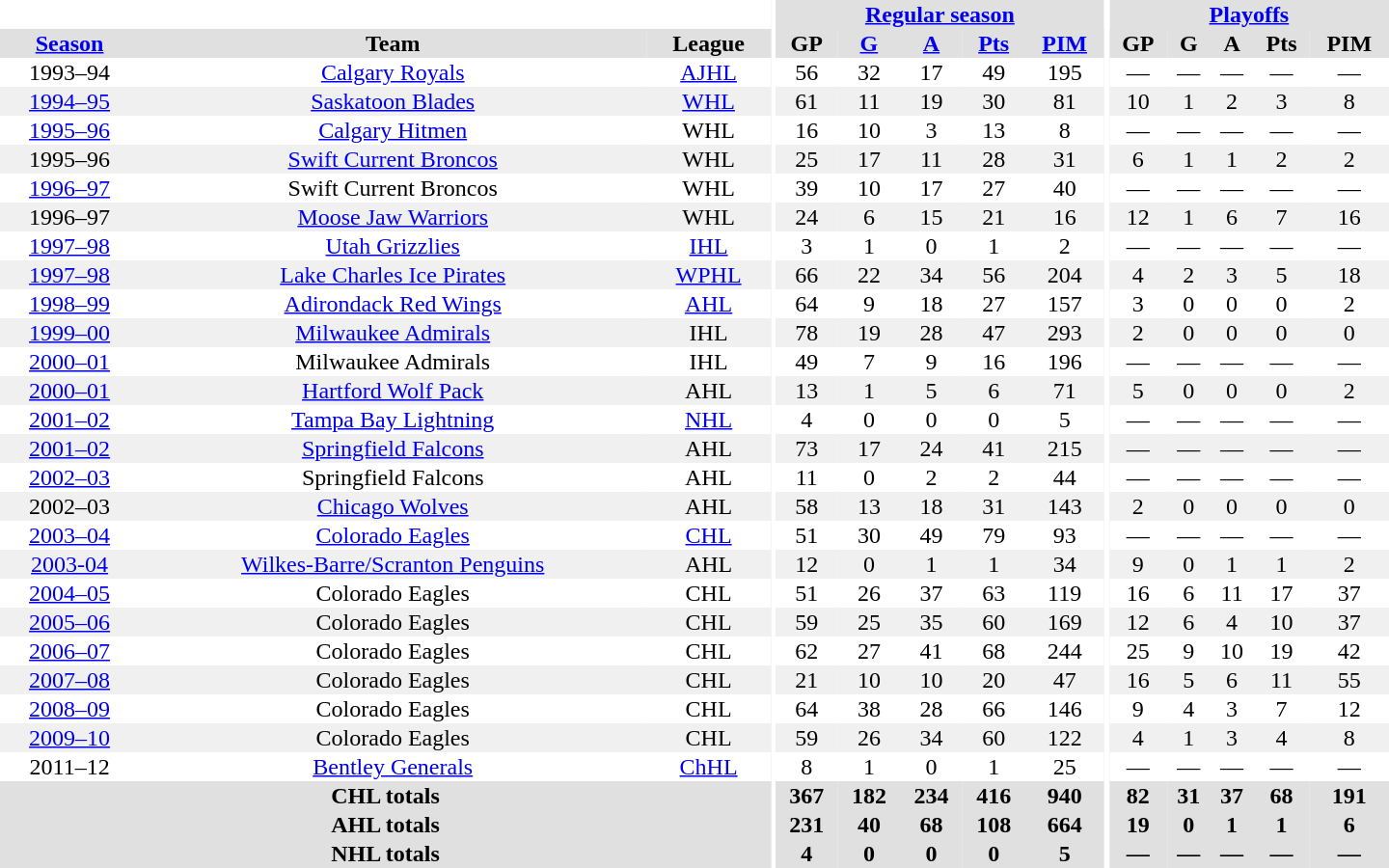<table border="0" cellpadding="1" cellspacing="0" style="text-align:center; width:60em">
<tr bgcolor="#e0e0e0">
<th colspan="3" bgcolor="#ffffff"></th>
<th rowspan="99" bgcolor="#ffffff"></th>
<th colspan="5"><a href='#'>Regular season</a></th>
<th rowspan="99" bgcolor="#ffffff"></th>
<th colspan="5"><a href='#'>Playoffs</a></th>
</tr>
<tr bgcolor="#e0e0e0">
<th><a href='#'>Season</a></th>
<th>Team</th>
<th>League</th>
<th>GP</th>
<th><a href='#'>G</a></th>
<th><a href='#'>A</a></th>
<th><a href='#'>Pts</a></th>
<th><a href='#'>PIM</a></th>
<th>GP</th>
<th>G</th>
<th>A</th>
<th>Pts</th>
<th>PIM</th>
</tr>
<tr>
<td>1993–94</td>
<td><a href='#'>Calgary Royals</a></td>
<td><a href='#'>AJHL</a></td>
<td>56</td>
<td>32</td>
<td>17</td>
<td>49</td>
<td>195</td>
<td>—</td>
<td>—</td>
<td>—</td>
<td>—</td>
<td>—</td>
</tr>
<tr bgcolor="#f0f0f0">
<td><a href='#'>1994–95</a></td>
<td><a href='#'>Saskatoon Blades</a></td>
<td><a href='#'>WHL</a></td>
<td>61</td>
<td>11</td>
<td>19</td>
<td>30</td>
<td>81</td>
<td>10</td>
<td>1</td>
<td>2</td>
<td>3</td>
<td>8</td>
</tr>
<tr>
<td><a href='#'>1995–96</a></td>
<td><a href='#'>Calgary Hitmen</a></td>
<td>WHL</td>
<td>16</td>
<td>10</td>
<td>3</td>
<td>13</td>
<td>8</td>
<td>—</td>
<td>—</td>
<td>—</td>
<td>—</td>
<td>—</td>
</tr>
<tr bgcolor="#f0f0f0">
<td>1995–96</td>
<td><a href='#'>Swift Current Broncos</a></td>
<td>WHL</td>
<td>25</td>
<td>17</td>
<td>11</td>
<td>28</td>
<td>31</td>
<td>6</td>
<td>1</td>
<td>1</td>
<td>2</td>
<td>2</td>
</tr>
<tr>
<td><a href='#'>1996–97</a></td>
<td>Swift Current Broncos</td>
<td>WHL</td>
<td>39</td>
<td>10</td>
<td>17</td>
<td>27</td>
<td>40</td>
<td>—</td>
<td>—</td>
<td>—</td>
<td>—</td>
<td>—</td>
</tr>
<tr bgcolor="#f0f0f0">
<td>1996–97</td>
<td><a href='#'>Moose Jaw Warriors</a></td>
<td>WHL</td>
<td>24</td>
<td>6</td>
<td>15</td>
<td>21</td>
<td>16</td>
<td>12</td>
<td>1</td>
<td>6</td>
<td>7</td>
<td>16</td>
</tr>
<tr>
<td><a href='#'>1997–98</a></td>
<td><a href='#'>Utah Grizzlies</a></td>
<td><a href='#'>IHL</a></td>
<td>3</td>
<td>1</td>
<td>0</td>
<td>1</td>
<td>2</td>
<td>—</td>
<td>—</td>
<td>—</td>
<td>—</td>
<td>—</td>
</tr>
<tr bgcolor="#f0f0f0">
<td><a href='#'>1997–98</a></td>
<td><a href='#'>Lake Charles Ice Pirates</a></td>
<td><a href='#'>WPHL</a></td>
<td>66</td>
<td>22</td>
<td>34</td>
<td>56</td>
<td>204</td>
<td>4</td>
<td>2</td>
<td>3</td>
<td>5</td>
<td>18</td>
</tr>
<tr>
<td><a href='#'>1998–99</a></td>
<td><a href='#'>Adirondack Red Wings</a></td>
<td><a href='#'>AHL</a></td>
<td>64</td>
<td>9</td>
<td>18</td>
<td>27</td>
<td>157</td>
<td>3</td>
<td>0</td>
<td>0</td>
<td>0</td>
<td>2</td>
</tr>
<tr bgcolor="#f0f0f0">
<td><a href='#'>1999–00</a></td>
<td><a href='#'>Milwaukee Admirals</a></td>
<td>IHL</td>
<td>78</td>
<td>19</td>
<td>28</td>
<td>47</td>
<td>293</td>
<td>2</td>
<td>0</td>
<td>0</td>
<td>0</td>
<td>0</td>
</tr>
<tr>
<td><a href='#'>2000–01</a></td>
<td>Milwaukee Admirals</td>
<td>IHL</td>
<td>49</td>
<td>7</td>
<td>9</td>
<td>16</td>
<td>196</td>
<td>—</td>
<td>—</td>
<td>—</td>
<td>—</td>
<td>—</td>
</tr>
<tr bgcolor="#f0f0f0">
<td><a href='#'>2000–01</a></td>
<td><a href='#'>Hartford Wolf Pack</a></td>
<td>AHL</td>
<td>13</td>
<td>1</td>
<td>5</td>
<td>6</td>
<td>71</td>
<td>5</td>
<td>0</td>
<td>0</td>
<td>0</td>
<td>2</td>
</tr>
<tr>
<td><a href='#'>2001–02</a></td>
<td><a href='#'>Tampa Bay Lightning</a></td>
<td><a href='#'>NHL</a></td>
<td>4</td>
<td>0</td>
<td>0</td>
<td>0</td>
<td>5</td>
<td>—</td>
<td>—</td>
<td>—</td>
<td>—</td>
<td>—</td>
</tr>
<tr bgcolor="#f0f0f0">
<td><a href='#'>2001–02</a></td>
<td><a href='#'>Springfield Falcons</a></td>
<td>AHL</td>
<td>73</td>
<td>17</td>
<td>24</td>
<td>41</td>
<td>215</td>
<td>—</td>
<td>—</td>
<td>—</td>
<td>—</td>
<td>—</td>
</tr>
<tr>
<td><a href='#'>2002–03</a></td>
<td>Springfield Falcons</td>
<td>AHL</td>
<td>11</td>
<td>0</td>
<td>2</td>
<td>2</td>
<td>44</td>
<td>—</td>
<td>—</td>
<td>—</td>
<td>—</td>
<td>—</td>
</tr>
<tr bgcolor="#f0f0f0">
<td>2002–03</td>
<td><a href='#'>Chicago Wolves</a></td>
<td>AHL</td>
<td>58</td>
<td>13</td>
<td>18</td>
<td>31</td>
<td>143</td>
<td>2</td>
<td>0</td>
<td>0</td>
<td>0</td>
<td>0</td>
</tr>
<tr>
<td><a href='#'>2003–04</a></td>
<td><a href='#'>Colorado Eagles</a></td>
<td><a href='#'>CHL</a></td>
<td>51</td>
<td>30</td>
<td>49</td>
<td>79</td>
<td>93</td>
<td>—</td>
<td>—</td>
<td>—</td>
<td>—</td>
<td>—</td>
</tr>
<tr bgcolor="#f0f0f0">
<td><a href='#'>2003-04</a></td>
<td><a href='#'>Wilkes-Barre/Scranton Penguins</a></td>
<td>AHL</td>
<td>12</td>
<td>0</td>
<td>1</td>
<td>1</td>
<td>34</td>
<td>9</td>
<td>0</td>
<td>1</td>
<td>1</td>
<td>2</td>
</tr>
<tr>
<td><a href='#'>2004–05</a></td>
<td>Colorado Eagles</td>
<td>CHL</td>
<td>51</td>
<td>26</td>
<td>37</td>
<td>63</td>
<td>119</td>
<td>16</td>
<td>6</td>
<td>11</td>
<td>17</td>
<td>37</td>
</tr>
<tr bgcolor="#f0f0f0">
<td><a href='#'>2005–06</a></td>
<td>Colorado Eagles</td>
<td>CHL</td>
<td>59</td>
<td>25</td>
<td>35</td>
<td>60</td>
<td>169</td>
<td>12</td>
<td>6</td>
<td>4</td>
<td>10</td>
<td>37</td>
</tr>
<tr>
<td><a href='#'>2006–07</a></td>
<td>Colorado Eagles</td>
<td>CHL</td>
<td>62</td>
<td>27</td>
<td>41</td>
<td>68</td>
<td>244</td>
<td>25</td>
<td>9</td>
<td>10</td>
<td>19</td>
<td>42</td>
</tr>
<tr bgcolor="#f0f0f0">
<td><a href='#'>2007–08</a></td>
<td>Colorado Eagles</td>
<td>CHL</td>
<td>21</td>
<td>10</td>
<td>10</td>
<td>20</td>
<td>47</td>
<td>16</td>
<td>5</td>
<td>6</td>
<td>11</td>
<td>55</td>
</tr>
<tr>
<td><a href='#'>2008–09</a></td>
<td>Colorado Eagles</td>
<td>CHL</td>
<td>64</td>
<td>38</td>
<td>28</td>
<td>66</td>
<td>146</td>
<td>9</td>
<td>4</td>
<td>3</td>
<td>7</td>
<td>12</td>
</tr>
<tr bgcolor="#f0f0f0">
<td><a href='#'>2009–10</a></td>
<td>Colorado Eagles</td>
<td>CHL</td>
<td>59</td>
<td>26</td>
<td>34</td>
<td>60</td>
<td>122</td>
<td>4</td>
<td>1</td>
<td>3</td>
<td>4</td>
<td>8</td>
</tr>
<tr>
<td>2011–12</td>
<td><a href='#'>Bentley Generals</a></td>
<td><a href='#'>ChHL</a></td>
<td>8</td>
<td>1</td>
<td>0</td>
<td>1</td>
<td>25</td>
<td>—</td>
<td>—</td>
<td>—</td>
<td>—</td>
<td>—</td>
</tr>
<tr bgcolor="#e0e0e0">
<th colspan="3">CHL totals</th>
<th>367</th>
<th>182</th>
<th>234</th>
<th>416</th>
<th>940</th>
<th>82</th>
<th>31</th>
<th>37</th>
<th>68</th>
<th>191</th>
</tr>
<tr bgcolor="#e0e0e0">
<th colspan="3">AHL totals</th>
<th>231</th>
<th>40</th>
<th>68</th>
<th>108</th>
<th>664</th>
<th>19</th>
<th>0</th>
<th>1</th>
<th>1</th>
<th>6</th>
</tr>
<tr bgcolor="#e0e0e0">
<th colspan="3">NHL totals</th>
<th>4</th>
<th>0</th>
<th>0</th>
<th>0</th>
<th>5</th>
<th>—</th>
<th>—</th>
<th>—</th>
<th>—</th>
<th>—</th>
</tr>
</table>
